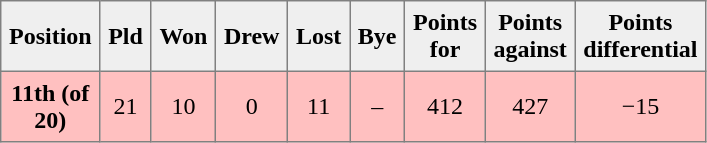<table style=border-collapse:collapse border=1 cellspacing=0 cellpadding=5>
<tr style="text-align:center; background:#efefef;">
<th width=20>Position</th>
<th width=20>Pld</th>
<th width=20>Won</th>
<th width=20>Drew</th>
<th width=20>Lost</th>
<th width=20>Bye</th>
<th width=20>Points for</th>
<th width=20>Points against</th>
<th width=25>Points differential</th>
</tr>
<tr style="text-align:center; background:#ffc0c0;">
<td><strong>11th (of 20)</strong></td>
<td>21</td>
<td>10</td>
<td>0</td>
<td>11</td>
<td>–</td>
<td>412</td>
<td>427</td>
<td>−15</td>
</tr>
</table>
